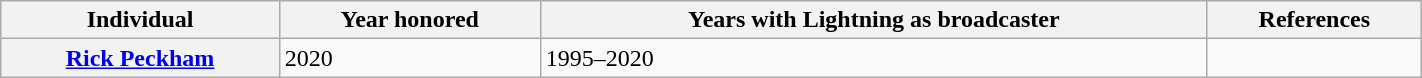<table class="wikitable sortable" width="75%">
<tr>
<th scope="col">Individual</th>
<th scope="col">Year honored</th>
<th scope="col">Years with Lightning as broadcaster</th>
<th scope="col" class="unsortable">References</th>
</tr>
<tr>
<th scope="row"><a href='#'>Rick Peckham</a></th>
<td>2020</td>
<td>1995–2020</td>
<td></td>
</tr>
</table>
